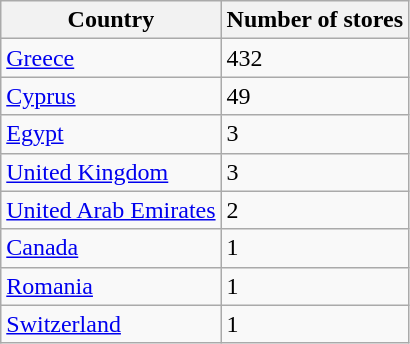<table class="wikitable sortable">
<tr>
<th>Country</th>
<th data-sort-type="number">Number of stores</th>
</tr>
<tr>
<td> <a href='#'>Greece</a></td>
<td>432</td>
</tr>
<tr>
<td> <a href='#'>Cyprus</a></td>
<td>49</td>
</tr>
<tr>
<td> <a href='#'>Egypt</a></td>
<td>3</td>
</tr>
<tr>
<td> <a href='#'>United Kingdom</a></td>
<td>3</td>
</tr>
<tr>
<td> <a href='#'>United Arab Emirates</a></td>
<td>2</td>
</tr>
<tr>
<td> <a href='#'>Canada</a></td>
<td>1</td>
</tr>
<tr>
<td> <a href='#'>Romania</a></td>
<td>1</td>
</tr>
<tr>
<td> <a href='#'>Switzerland</a></td>
<td>1</td>
</tr>
</table>
